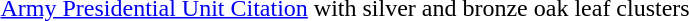<table>
<tr>
<td></td>
<td><a href='#'>Army Presidential Unit Citation</a> with silver and bronze oak leaf clusters</td>
</tr>
</table>
